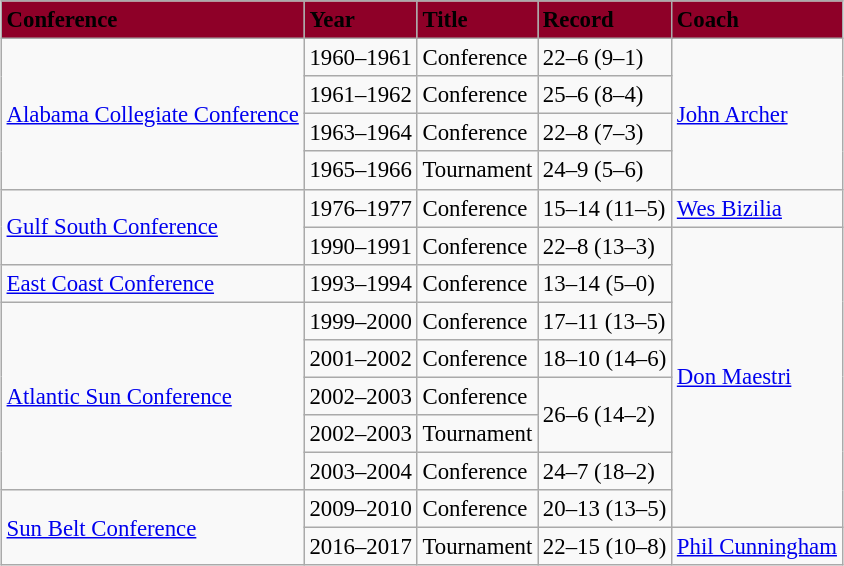<table border="0" style="font-size:95%;">
<tr>
<td valign="top"><br><table class=wikitable text-align:center;">
<tr>
<td bgcolor="#8e0028"><span><strong>Conference</strong></span></td>
<td bgcolor="#8e0028"><span><strong>Year</strong></span></td>
<td bgcolor="#8e0028"><span><strong>Title</strong></span></td>
<td bgcolor="#8e0028"><span><strong>Record</strong></span></td>
<td bgcolor="#8e0028"><span><strong>Coach</strong></span></td>
</tr>
<tr>
<td rowspan=4><a href='#'>Alabama Collegiate Conference</a></td>
<td>1960–1961</td>
<td>Conference</td>
<td>22–6 (9–1)</td>
<td rowspan=4><a href='#'>John Archer</a></td>
</tr>
<tr>
<td>1961–1962</td>
<td>Conference</td>
<td>25–6 (8–4)</td>
</tr>
<tr>
<td>1963–1964</td>
<td>Conference</td>
<td>22–8 (7–3)</td>
</tr>
<tr>
<td>1965–1966</td>
<td>Tournament</td>
<td>24–9 (5–6)</td>
</tr>
<tr>
<td rowspan=2><a href='#'>Gulf South Conference</a></td>
<td>1976–1977</td>
<td>Conference</td>
<td>15–14 (11–5)</td>
<td><a href='#'>Wes Bizilia</a></td>
</tr>
<tr>
<td>1990–1991</td>
<td>Conference</td>
<td>22–8 (13–3)</td>
<td rowspan=8><a href='#'>Don Maestri</a></td>
</tr>
<tr>
<td rowspan=1><a href='#'>East Coast Conference</a></td>
<td>1993–1994</td>
<td>Conference</td>
<td>13–14 (5–0)</td>
</tr>
<tr>
<td rowspan=5><a href='#'>Atlantic Sun Conference</a></td>
<td>1999–2000</td>
<td>Conference</td>
<td>17–11 (13–5)</td>
</tr>
<tr>
<td>2001–2002</td>
<td>Conference</td>
<td>18–10 (14–6)</td>
</tr>
<tr>
<td>2002–2003</td>
<td>Conference</td>
<td rowspan=2>26–6 (14–2)</td>
</tr>
<tr>
<td>2002–2003</td>
<td>Tournament</td>
</tr>
<tr>
<td>2003–2004</td>
<td>Conference</td>
<td>24–7 (18–2)</td>
</tr>
<tr>
<td rowspan=2><a href='#'>Sun Belt Conference</a></td>
<td>2009–2010</td>
<td>Conference</td>
<td>20–13 (13–5)</td>
</tr>
<tr>
<td>2016–2017</td>
<td>Tournament</td>
<td>22–15 (10–8)</td>
<td rowspan=1><a href='#'>Phil Cunningham</a></td>
</tr>
</table>
</td>
</tr>
</table>
